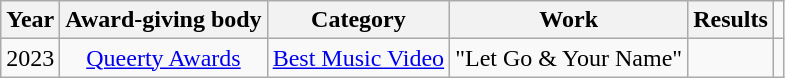<table class="wikitable sortable" >
<tr>
<th>Year</th>
<th>Award-giving body</th>
<th>Category</th>
<th>Work</th>
<th>Results</th>
</tr>
<tr>
<td style="text-align:center">2023</td>
<td style="text-align:center"><a href='#'>Queerty Awards</a></td>
<td style="text-align:center"><a href='#'>Best Music Video</a></td>
<td style="text-align:center" rowspan="4">"Let Go & Your Name"</td>
<td></td>
<td style="text-align:center"></td>
</tr>
</table>
